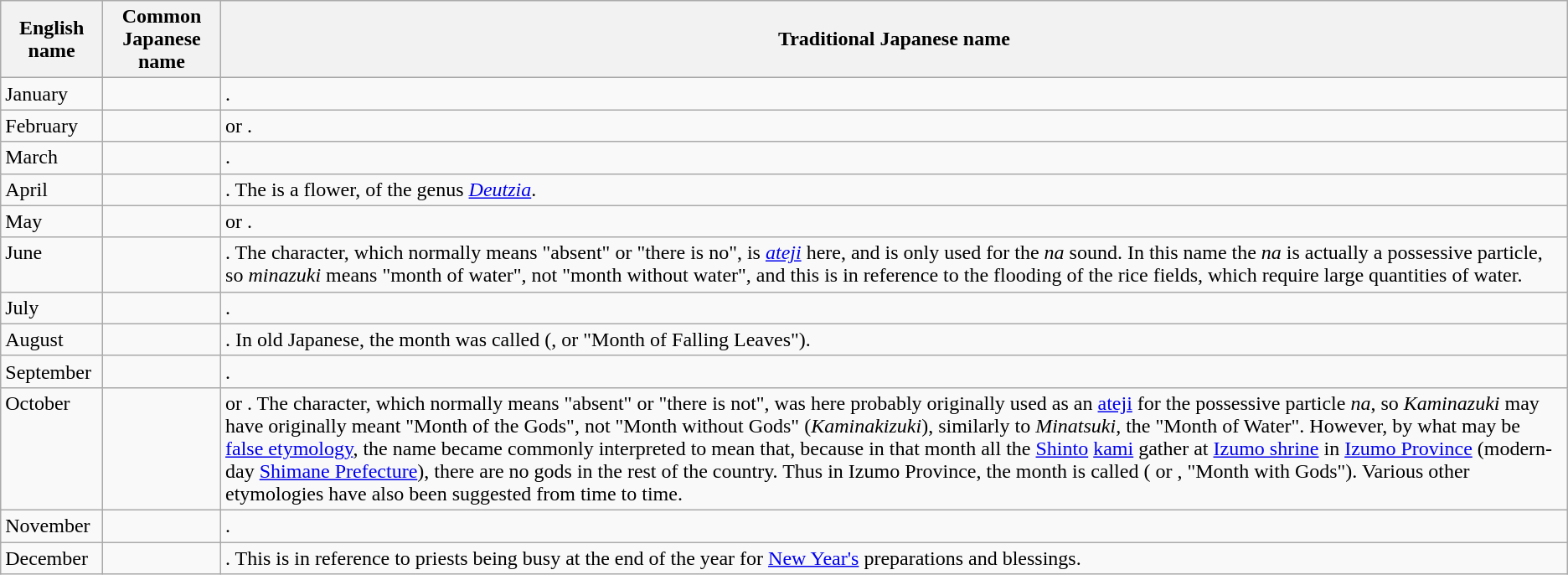<table class = wikitable>
<tr>
<th>English name</th>
<th>Common Japanese name</th>
<th>Traditional Japanese name</th>
</tr>
<tr valign = top>
<td>January</td>
<td></td>
<td>.</td>
</tr>
<tr valign = top>
<td>February</td>
<td></td>
<td>  or .</td>
</tr>
<tr valign = top>
<td>March</td>
<td></td>
<td>.</td>
</tr>
<tr valign = top>
<td>April</td>
<td></td>
<td>. The  is a flower, of the genus <em><a href='#'>Deutzia</a></em>.</td>
</tr>
<tr valign = top>
<td>May</td>
<td></td>
<td> or .</td>
</tr>
<tr valign = top>
<td>June</td>
<td></td>
<td>.  The  character, which normally means "absent" or "there is no", is <em><a href='#'>ateji</a></em> here, and is only used for the <em>na</em> sound. In this name the <em>na</em> is actually a possessive particle, so <em>minazuki</em> means "month of water", not "month without water", and this is in reference to the flooding of the rice fields, which require large quantities of water.</td>
</tr>
<tr valign = top>
<td>July</td>
<td></td>
<td>.</td>
</tr>
<tr valign = top>
<td>August</td>
<td></td>
<td>. In old Japanese, the month was called  (, or "Month of Falling Leaves").</td>
</tr>
<tr valign = top>
<td>September</td>
<td></td>
<td>.</td>
</tr>
<tr valign = top>
<td>October</td>
<td></td>
<td> or . The  character, which normally means "absent" or "there is not", was here probably originally used as an <a href='#'>ateji</a> for the possessive particle <em>na</em>, so <em>Kaminazuki</em> may have originally meant "Month of the Gods", not "Month without Gods" (<em>Kaminakizuki</em>), similarly to <em>Minatsuki</em>, the "Month of Water".  However, by what may be <a href='#'>false etymology</a>, the name became commonly interpreted to mean that, because in that month all the <a href='#'>Shinto</a> <a href='#'>kami</a> gather at <a href='#'>Izumo shrine</a> in <a href='#'>Izumo Province</a> (modern-day <a href='#'>Shimane Prefecture</a>), there are no gods in the rest of the country. Thus in Izumo Province, the month is called  ( or , "Month with Gods"). Various other etymologies have also been suggested from time to time.</td>
</tr>
<tr valign = top>
<td>November</td>
<td></td>
<td>.</td>
</tr>
<tr valign = top>
<td>December</td>
<td></td>
<td>.  This is in reference to priests being busy at the end of the year for <a href='#'>New Year's</a> preparations and blessings.</td>
</tr>
</table>
